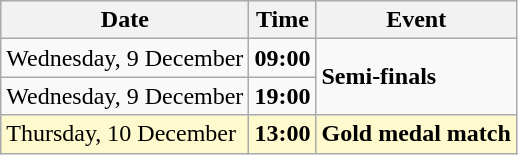<table class = "wikitable">
<tr>
<th>Date</th>
<th>Time</th>
<th>Event</th>
</tr>
<tr>
<td>Wednesday, 9 December</td>
<td><strong>09:00</strong></td>
<td rowspan="2"><strong>Semi-finals</strong></td>
</tr>
<tr>
<td>Wednesday, 9 December</td>
<td><strong>19:00</strong></td>
</tr>
<tr style="background-color:lemonchiffon;">
<td>Thursday, 10 December</td>
<td><strong>13:00</strong></td>
<td><strong>Gold medal match</strong></td>
</tr>
</table>
